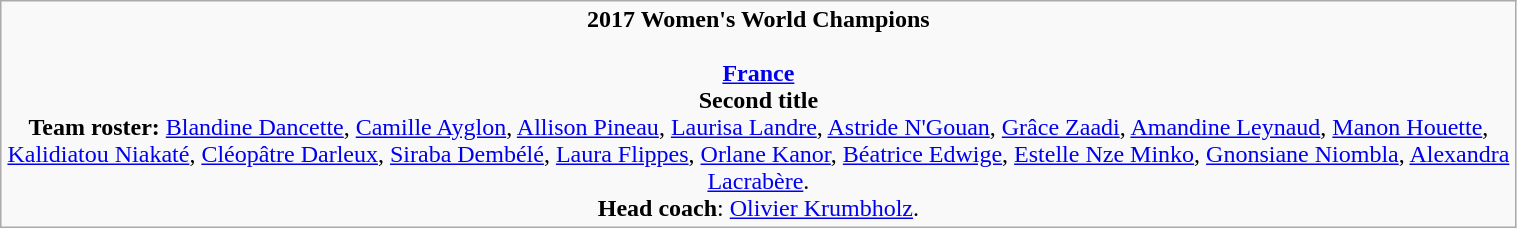<table class="wikitable" width=80%>
<tr align=center>
<td><strong>2017 Women's World Champions</strong><br><br><strong><a href='#'>France</a></strong><br><strong>Second title</strong><br><strong>Team roster:</strong> <a href='#'>Blandine Dancette</a>, <a href='#'>Camille Ayglon</a>, <a href='#'>Allison Pineau</a>, <a href='#'>Laurisa Landre</a>, <a href='#'>Astride N'Gouan</a>, <a href='#'>Grâce Zaadi</a>, <a href='#'>Amandine Leynaud</a>, <a href='#'>Manon Houette</a>, <a href='#'>Kalidiatou Niakaté</a>, <a href='#'>Cléopâtre Darleux</a>, <a href='#'>Siraba Dembélé</a>, <a href='#'>Laura Flippes</a>, <a href='#'>Orlane Kanor</a>, <a href='#'>Béatrice Edwige</a>, <a href='#'>Estelle Nze Minko</a>, <a href='#'>Gnonsiane Niombla</a>, <a href='#'>Alexandra Lacrabère</a>. <br><strong>Head coach</strong>: <a href='#'>Olivier Krumbholz</a>.</td>
</tr>
</table>
